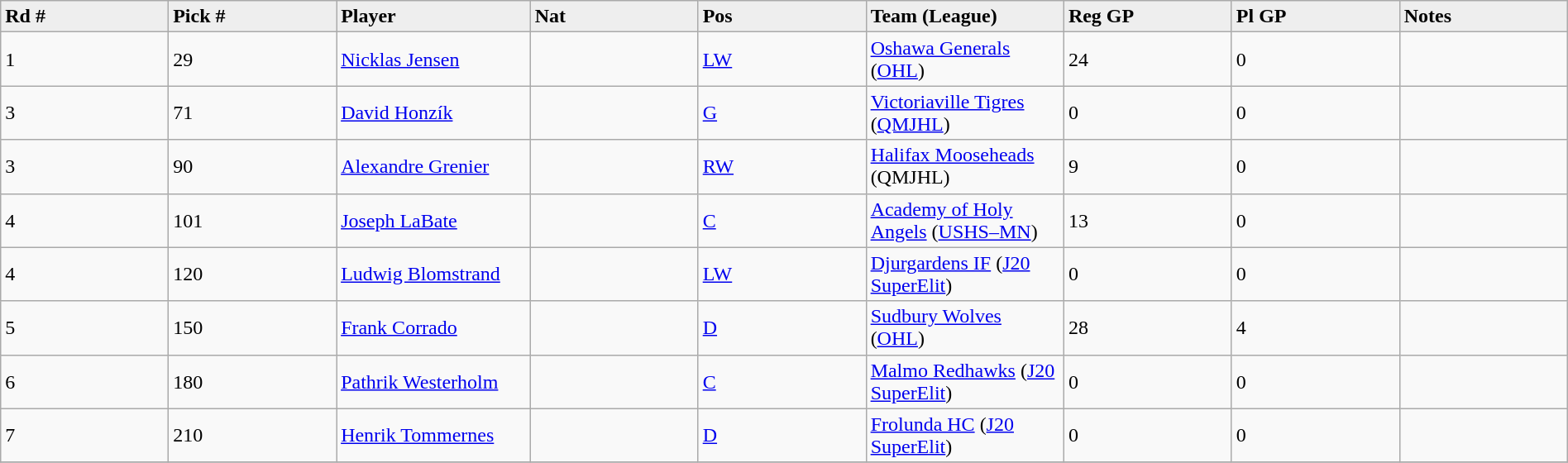<table class="wikitable" style="width: 100%">
<tr>
<td width="5%"; bgcolor="#eeeeee"><strong>Rd #</strong></td>
<td width="5%"; bgcolor="#eeeeee"><strong>Pick #</strong></td>
<td width="5%"; bgcolor="#eeeeee"><strong>Player</strong></td>
<td width="5%"; bgcolor="#eeeeee"><strong>Nat</strong></td>
<td width="5%"; bgcolor="#eeeeee"><strong>Pos</strong></td>
<td width="5%"; bgcolor="#eeeeee"><strong>Team (League)</strong></td>
<td width="5%"; bgcolor="#eeeeee"><strong>Reg GP</strong></td>
<td width="5%"; bgcolor="#eeeeee"><strong>Pl GP</strong></td>
<td width="5%"; bgcolor="#eeeeee"><strong>Notes</strong></td>
</tr>
<tr>
<td>1</td>
<td>29</td>
<td><a href='#'>Nicklas Jensen</a></td>
<td></td>
<td><a href='#'>LW</a></td>
<td><a href='#'>Oshawa Generals</a> (<a href='#'>OHL</a>)</td>
<td>24</td>
<td>0</td>
<td></td>
</tr>
<tr>
<td>3</td>
<td>71</td>
<td><a href='#'>David Honzík</a></td>
<td></td>
<td><a href='#'>G</a></td>
<td><a href='#'>Victoriaville Tigres</a> (<a href='#'>QMJHL</a>)</td>
<td>0</td>
<td>0</td>
<td></td>
</tr>
<tr>
<td>3</td>
<td>90</td>
<td><a href='#'>Alexandre Grenier</a></td>
<td></td>
<td><a href='#'>RW</a></td>
<td><a href='#'>Halifax Mooseheads</a> (QMJHL)</td>
<td>9</td>
<td>0</td>
<td></td>
</tr>
<tr>
<td>4</td>
<td>101</td>
<td><a href='#'>Joseph LaBate</a></td>
<td></td>
<td><a href='#'>C</a></td>
<td><a href='#'>Academy of Holy Angels</a> (<a href='#'>USHS–MN</a>)</td>
<td>13</td>
<td>0</td>
<td></td>
</tr>
<tr>
<td>4</td>
<td>120</td>
<td><a href='#'>Ludwig Blomstrand</a></td>
<td></td>
<td><a href='#'>LW</a></td>
<td><a href='#'>Djurgardens IF</a> (<a href='#'>J20 SuperElit</a>)</td>
<td>0</td>
<td>0</td>
<td></td>
</tr>
<tr>
<td>5</td>
<td>150</td>
<td><a href='#'>Frank Corrado</a></td>
<td></td>
<td><a href='#'>D</a></td>
<td><a href='#'>Sudbury Wolves</a> (<a href='#'>OHL</a>)</td>
<td>28</td>
<td>4</td>
<td></td>
</tr>
<tr>
<td>6</td>
<td>180</td>
<td><a href='#'>Pathrik Westerholm</a></td>
<td></td>
<td><a href='#'>C</a></td>
<td><a href='#'>Malmo Redhawks</a> (<a href='#'>J20 SuperElit</a>)</td>
<td>0</td>
<td>0</td>
<td></td>
</tr>
<tr>
<td>7</td>
<td>210</td>
<td><a href='#'>Henrik Tommernes</a></td>
<td></td>
<td><a href='#'>D</a></td>
<td><a href='#'>Frolunda HC</a> (<a href='#'>J20 SuperElit</a>)</td>
<td>0</td>
<td>0</td>
<td></td>
</tr>
<tr>
</tr>
</table>
